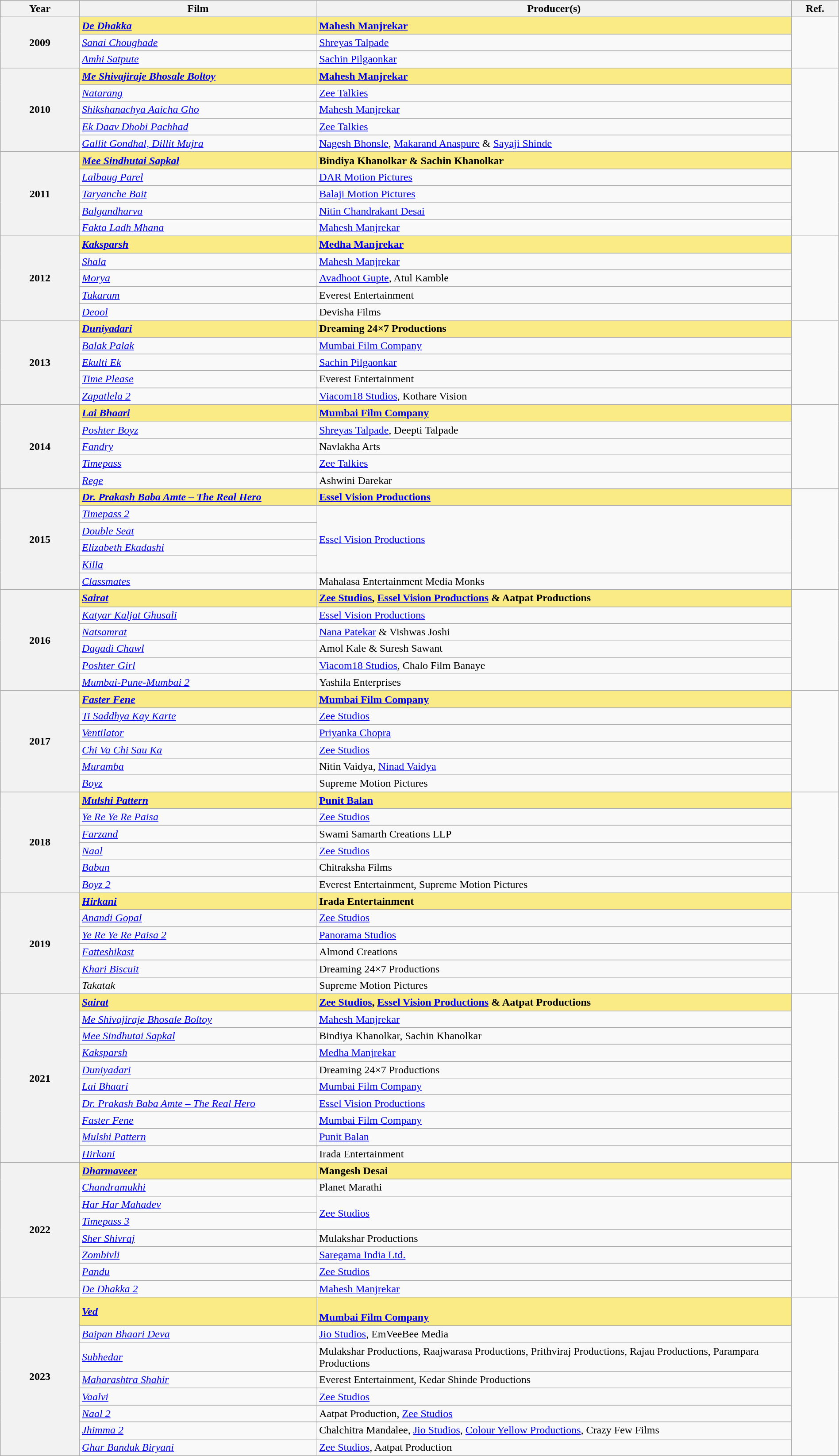<table class="wikitable" style="width:100%">
<tr bgcolor="#bebebe">
<th scope="col" style="width:5%; text-align:center;">Year</th>
<th scope="col" style="width:15%; text-align:center;">Film</th>
<th scope="col" style="width:30%; text-align:center;">Producer(s)</th>
<th scope="col" style="width:3%; text-align:center;">Ref.</th>
</tr>
<tr>
<th scope="row" rowspan=3 style="text-align:center"><strong>2009</strong></th>
<td style="background:#FAEB86"><strong><em><a href='#'>De Dhakka</a></em></strong></td>
<td style="background:#FAEB86"><strong><a href='#'>Mahesh Manjrekar</a></strong></td>
<td rowspan="3"></td>
</tr>
<tr>
<td><em><a href='#'>Sanai Choughade</a></em></td>
<td><a href='#'>Shreyas Talpade</a></td>
</tr>
<tr>
<td><em><a href='#'>Amhi Satpute</a></em></td>
<td><a href='#'>Sachin Pilgaonkar</a></td>
</tr>
<tr>
<th scope="row" rowspan=5 style="text-align:center"><strong>2010</strong></th>
<td style="background:#FAEB86"><strong><em><a href='#'>Me Shivajiraje Bhosale Boltoy</a></em></strong></td>
<td style="background:#FAEB86"><strong><a href='#'>Mahesh Manjrekar</a></strong></td>
<td rowspan="5"></td>
</tr>
<tr>
<td><em><a href='#'>Natarang</a></em></td>
<td><a href='#'>Zee Talkies</a></td>
</tr>
<tr>
<td><em><a href='#'>Shikshanachya Aaicha Gho</a></em></td>
<td><a href='#'>Mahesh Manjrekar</a></td>
</tr>
<tr>
<td><em><a href='#'>Ek Daav Dhobi Pachhad</a></em></td>
<td><a href='#'>Zee Talkies</a></td>
</tr>
<tr>
<td><em><a href='#'>Gallit Gondhal, Dillit Mujra</a></em></td>
<td><a href='#'>Nagesh Bhonsle</a>, <a href='#'>Makarand Anaspure</a> & <a href='#'>Sayaji Shinde</a></td>
</tr>
<tr>
<th scope="row" rowspan=5 style="text-align:center"><strong>2011</strong></th>
<td style="background:#FAEB86"><strong><em><a href='#'>Mee Sindhutai Sapkal</a></em></strong></td>
<td style="background:#FAEB86"><strong>Bindiya Khanolkar & Sachin Khanolkar</strong></td>
<td rowspan="5"></td>
</tr>
<tr>
<td><em><a href='#'>Lalbaug Parel</a></em></td>
<td><a href='#'>DAR Motion Pictures</a></td>
</tr>
<tr>
<td><em><a href='#'>Taryanche Bait</a></em></td>
<td><a href='#'>Balaji Motion Pictures</a></td>
</tr>
<tr>
<td><em><a href='#'>Balgandharva</a></em></td>
<td><a href='#'>Nitin Chandrakant Desai</a></td>
</tr>
<tr>
<td><em><a href='#'>Fakta Ladh Mhana</a></em></td>
<td><a href='#'>Mahesh Manjrekar</a></td>
</tr>
<tr>
<th scope="row" rowspan=5 style="text-align:center"><strong>2012</strong></th>
<td style="background:#FAEB86"><strong><em><a href='#'>Kaksparsh</a></em></strong></td>
<td style="background:#FAEB86"><strong><a href='#'>Medha Manjrekar</a></strong></td>
<td rowspan="5"></td>
</tr>
<tr>
<td><em><a href='#'>Shala</a></em></td>
<td><a href='#'>Mahesh Manjrekar</a></td>
</tr>
<tr>
<td><em><a href='#'>Morya</a></em></td>
<td><a href='#'>Avadhoot Gupte</a>, Atul Kamble</td>
</tr>
<tr>
<td><em><a href='#'>Tukaram</a></em></td>
<td>Everest Entertainment</td>
</tr>
<tr>
<td><em><a href='#'>Deool</a></em></td>
<td>Devisha Films</td>
</tr>
<tr>
<th scope="row" rowspan=5 style="text-align:center"><strong>2013</strong></th>
<td style="background:#FAEB86"><strong><em><a href='#'>Duniyadari</a></em></strong></td>
<td style="background:#FAEB86"><strong>Dreaming 24×7 Productions</strong></td>
<td rowspan="5"></td>
</tr>
<tr>
<td><em><a href='#'>Balak Palak</a></em></td>
<td><a href='#'>Mumbai Film Company</a></td>
</tr>
<tr>
<td><em><a href='#'>Ekulti Ek</a></em></td>
<td><a href='#'>Sachin Pilgaonkar</a></td>
</tr>
<tr>
<td><em><a href='#'>Time Please</a></em></td>
<td>Everest Entertainment</td>
</tr>
<tr>
<td><em><a href='#'>Zapatlela 2</a></em></td>
<td><a href='#'>Viacom18 Studios</a>, Kothare Vision</td>
</tr>
<tr>
<th scope="row" rowspan=5 style="text-align:center"><strong>2014</strong></th>
<td style="background:#FAEB86"><strong><em><a href='#'>Lai Bhaari</a></em></strong></td>
<td style="background:#FAEB86"><strong><a href='#'>Mumbai Film Company</a></strong></td>
<td rowspan="5"></td>
</tr>
<tr>
<td><em><a href='#'>Poshter Boyz</a></em></td>
<td><a href='#'>Shreyas Talpade</a>, Deepti Talpade</td>
</tr>
<tr>
<td><em><a href='#'>Fandry</a></em></td>
<td>Navlakha Arts</td>
</tr>
<tr>
<td><em><a href='#'>Timepass</a></em></td>
<td><a href='#'>Zee Talkies</a></td>
</tr>
<tr>
<td><em><a href='#'>Rege</a></em></td>
<td>Ashwini Darekar</td>
</tr>
<tr>
<th scope="row" rowspan=6 style="text-align:center"><strong>2015</strong></th>
<td style="background:#FAEB86"><strong><em><a href='#'>Dr. Prakash Baba Amte – The Real Hero</a></em></strong></td>
<td style="background:#FAEB86"><strong><a href='#'>Essel Vision Productions</a></strong></td>
<td rowspan="6"></td>
</tr>
<tr>
<td><em><a href='#'>Timepass 2</a></em></td>
<td rowspan="4" rowspan"4"><a href='#'>Essel Vision Productions</a></td>
</tr>
<tr>
<td><em><a href='#'>Double Seat</a></em></td>
</tr>
<tr>
<td><em><a href='#'>Elizabeth Ekadashi</a></em></td>
</tr>
<tr>
<td><em><a href='#'>Killa</a></em></td>
</tr>
<tr>
<td><em><a href='#'>Classmates</a></em></td>
<td>Mahalasa Entertainment Media Monks</td>
</tr>
<tr>
<th scope="row" rowspan=6 style="text-align:center"><strong>2016</strong></th>
<td style="background:#FAEB86"><strong><em><a href='#'>Sairat</a></em></strong></td>
<td style="background:#FAEB86"><strong><a href='#'>Zee Studios</a>, <a href='#'>Essel Vision Productions</a> & Aatpat Productions</strong></td>
<td rowspan="6"></td>
</tr>
<tr>
<td><em><a href='#'>Katyar Kaljat Ghusali</a></em></td>
<td><a href='#'>Essel Vision Productions</a></td>
</tr>
<tr>
<td><em><a href='#'>Natsamrat</a></em></td>
<td><a href='#'>Nana Patekar</a> & Vishwas Joshi</td>
</tr>
<tr>
<td><em><a href='#'>Dagadi Chawl</a></em></td>
<td>Amol Kale & Suresh Sawant</td>
</tr>
<tr>
<td><em><a href='#'>Poshter Girl</a></em></td>
<td><a href='#'>Viacom18 Studios</a>, Chalo Film Banaye</td>
</tr>
<tr>
<td><em><a href='#'>Mumbai-Pune-Mumbai 2</a></em></td>
<td>Yashila Enterprises</td>
</tr>
<tr>
<th scope="row" rowspan=6 style="text-align:center"><strong>2017</strong></th>
<td style="background:#FAEB86"><strong><em><a href='#'>Faster Fene</a></em></strong></td>
<td style="background:#FAEB86"><strong><a href='#'>Mumbai Film Company</a></strong></td>
<td rowspan="6"></td>
</tr>
<tr>
<td><em><a href='#'>Ti Saddhya Kay Karte</a></em></td>
<td><a href='#'>Zee Studios</a></td>
</tr>
<tr>
<td><em><a href='#'>Ventilator</a></em></td>
<td><a href='#'>Priyanka Chopra</a></td>
</tr>
<tr>
<td><em><a href='#'>Chi Va Chi Sau Ka</a></em></td>
<td><a href='#'>Zee Studios</a></td>
</tr>
<tr>
<td><em><a href='#'>Muramba</a></em></td>
<td>Nitin Vaidya, <a href='#'>Ninad Vaidya</a></td>
</tr>
<tr>
<td><em><a href='#'>Boyz</a></em></td>
<td>Supreme Motion Pictures</td>
</tr>
<tr>
<th scope="row" rowspan=6 style="text-align:center"><strong>2018</strong></th>
<td style="background:#FAEB86"><strong><em><a href='#'>Mulshi Pattern</a></em></strong></td>
<td style="background:#FAEB86"><strong><a href='#'>Punit Balan</a></strong></td>
<td rowspan="6"></td>
</tr>
<tr>
<td><em><a href='#'>Ye Re Ye Re Paisa</a></em></td>
<td><a href='#'>Zee Studios</a></td>
</tr>
<tr>
<td><em><a href='#'>Farzand</a></em></td>
<td>Swami Samarth Creations LLP</td>
</tr>
<tr>
<td><em><a href='#'>Naal</a></em></td>
<td><a href='#'>Zee Studios</a></td>
</tr>
<tr>
<td><em><a href='#'>Baban</a></em></td>
<td>Chitraksha Films</td>
</tr>
<tr>
<td><em><a href='#'>Boyz 2</a></em></td>
<td>Everest Entertainment, Supreme Motion Pictures</td>
</tr>
<tr>
<th scope="row" rowspan=6 style="text-align:center"><strong>2019</strong></th>
<td style="background:#FAEB86"><strong><em><a href='#'>Hirkani</a></em></strong></td>
<td style="background:#FAEB86"><strong>Irada Entertainment</strong></td>
<td rowspan="6"></td>
</tr>
<tr>
<td><em><a href='#'>Anandi Gopal</a></em></td>
<td><a href='#'>Zee Studios</a></td>
</tr>
<tr>
<td><em><a href='#'>Ye Re Ye Re Paisa 2</a></em></td>
<td><a href='#'>Panorama Studios</a></td>
</tr>
<tr>
<td><em><a href='#'>Fatteshikast</a></em></td>
<td>Almond Creations</td>
</tr>
<tr>
<td><em><a href='#'>Khari Biscuit</a></em></td>
<td>Dreaming 24×7 Productions</td>
</tr>
<tr>
<td><em>Takatak</em></td>
<td>Supreme Motion Pictures</td>
</tr>
<tr>
<th scope="row" rowspan=10 style="text-align:center"><strong>2021</strong></th>
<td style="background:#FAEB86"><strong><em><a href='#'>Sairat</a></em></strong></td>
<td style="background:#FAEB86"><strong><a href='#'>Zee Studios</a>, <a href='#'>Essel Vision Productions</a> & Aatpat Productions</strong></td>
<td rowspan="10"></td>
</tr>
<tr>
<td><em><a href='#'>Me Shivajiraje Bhosale Boltoy</a></em></td>
<td><a href='#'>Mahesh Manjrekar</a></td>
</tr>
<tr>
<td><em><a href='#'>Mee Sindhutai Sapkal</a></em></td>
<td>Bindiya Khanolkar, Sachin Khanolkar</td>
</tr>
<tr>
<td><em><a href='#'>Kaksparsh</a></em></td>
<td><a href='#'>Medha Manjrekar</a></td>
</tr>
<tr>
<td><em><a href='#'>Duniyadari</a></em></td>
<td>Dreaming 24×7 Productions</td>
</tr>
<tr>
<td><em><a href='#'>Lai Bhaari</a></em></td>
<td><a href='#'>Mumbai Film Company</a></td>
</tr>
<tr>
<td><em><a href='#'>Dr. Prakash Baba Amte – The Real Hero</a></em></td>
<td><a href='#'>Essel Vision Productions</a></td>
</tr>
<tr>
<td><em><a href='#'>Faster Fene</a></em></td>
<td><a href='#'>Mumbai Film Company</a></td>
</tr>
<tr>
<td><em><a href='#'>Mulshi Pattern</a></em></td>
<td><a href='#'>Punit Balan</a></td>
</tr>
<tr>
<td><em><a href='#'>Hirkani</a></em></td>
<td>Irada Entertainment</td>
</tr>
<tr>
<th scope="row" rowspan=8 style="text-align:center"><strong>2022</strong></th>
<td style="background:#FAEB86"><strong><em><a href='#'>Dharmaveer</a></em></strong></td>
<td style="background:#FAEB86"><strong>Mangesh Desai</strong></td>
<td rowspan="8"></td>
</tr>
<tr>
<td><em><a href='#'>Chandramukhi</a></em></td>
<td>Planet Marathi</td>
</tr>
<tr>
<td><em><a href='#'>Har Har Mahadev</a></em></td>
<td rowspan="2"><a href='#'>Zee Studios</a></td>
</tr>
<tr>
<td><em><a href='#'>Timepass 3</a></em></td>
</tr>
<tr>
<td><em><a href='#'>Sher Shivraj</a></em></td>
<td>Mulakshar Productions</td>
</tr>
<tr>
<td><em><a href='#'>Zombivli</a></em></td>
<td><a href='#'>Saregama India Ltd.</a></td>
</tr>
<tr>
<td><em><a href='#'>Pandu</a></em></td>
<td><a href='#'>Zee Studios</a></td>
</tr>
<tr>
<td><em><a href='#'>De Dhakka 2</a></em></td>
<td><a href='#'>Mahesh Manjrekar</a></td>
</tr>
<tr>
<th rowspan="8"><strong>2023</strong></th>
<td style="background:#FAEB86"><strong><em><a href='#'>Ved</a></em></strong></td>
<td style="background:#FAEB86"><br><strong><a href='#'>Mumbai Film Company</a></strong></td>
<td rowspan="8"></td>
</tr>
<tr>
<td><em><a href='#'>Baipan Bhaari Deva</a></em></td>
<td><a href='#'>Jio Studios</a>, EmVeeBee Media</td>
</tr>
<tr>
<td><em><a href='#'>Subhedar</a></em></td>
<td>Mulakshar Productions, Raajwarasa Productions, Prithviraj Productions, Rajau Productions, Parampara Productions</td>
</tr>
<tr>
<td><em><a href='#'>Maharashtra Shahir</a></em></td>
<td>Everest Entertainment, Kedar Shinde Productions</td>
</tr>
<tr>
<td><em><a href='#'>Vaalvi</a></em></td>
<td><a href='#'>Zee Studios</a></td>
</tr>
<tr>
<td><em><a href='#'>Naal 2</a></em></td>
<td>Aatpat Production, <a href='#'>Zee Studios</a></td>
</tr>
<tr>
<td><em><a href='#'>Jhimma 2</a></em></td>
<td>Chalchitra Mandalee, <a href='#'>Jio Studios</a>, <a href='#'>Colour Yellow Productions</a>, Crazy Few Films</td>
</tr>
<tr>
<td><em><a href='#'>Ghar Banduk Biryani</a></em></td>
<td><a href='#'>Zee Studios</a>, Aatpat Production</td>
</tr>
</table>
